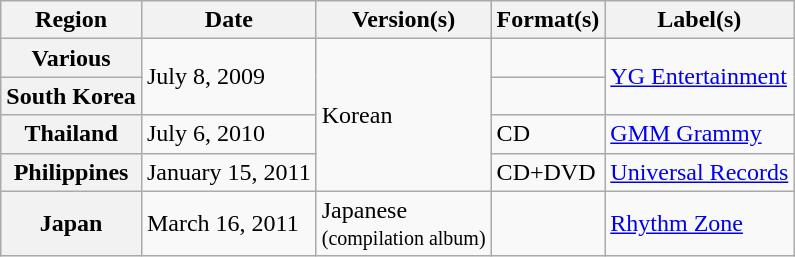<table class="wikitable plainrowheaders">
<tr>
<th>Region</th>
<th>Date</th>
<th>Version(s)</th>
<th>Format(s)</th>
<th>Label(s)</th>
</tr>
<tr>
<th scope="row">Various</th>
<td rowspan="2">July 8, 2009</td>
<td rowspan="4">Korean</td>
<td></td>
<td rowspan="2"><a href='#'>YG Entertainment</a></td>
</tr>
<tr>
<th scope="row">South Korea</th>
<td></td>
</tr>
<tr>
<th scope="row">Thailand</th>
<td>July 6, 2010</td>
<td>CD</td>
<td><a href='#'>GMM Grammy</a></td>
</tr>
<tr>
<th scope="row">Philippines</th>
<td>January 15, 2011</td>
<td>CD+DVD</td>
<td><a href='#'>Universal Records</a></td>
</tr>
<tr>
<th scope="row">Japan</th>
<td>March 16, 2011</td>
<td>Japanese<br><small>(compilation album)</small></td>
<td></td>
<td><a href='#'>Rhythm Zone</a></td>
</tr>
</table>
